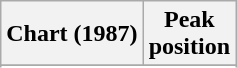<table class="wikitable plainrowheaders">
<tr>
<th>Chart (1987)</th>
<th>Peak<br>position</th>
</tr>
<tr>
</tr>
<tr>
</tr>
<tr>
</tr>
</table>
